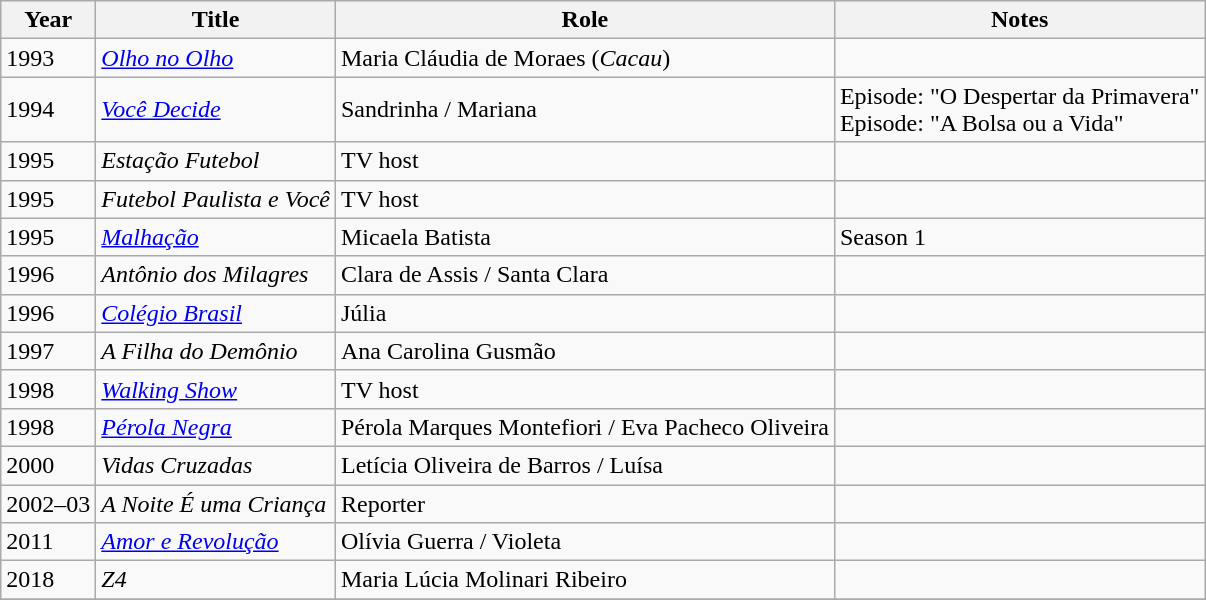<table class="wikitable">
<tr>
<th>Year</th>
<th>Title</th>
<th>Role</th>
<th>Notes</th>
</tr>
<tr>
<td>1993</td>
<td><em><a href='#'>Olho no Olho</a></em></td>
<td>Maria Cláudia de Moraes (<em>Cacau</em>)</td>
<td></td>
</tr>
<tr>
<td>1994</td>
<td><em><a href='#'>Você Decide</a></em></td>
<td>Sandrinha / Mariana</td>
<td>Episode: "O Despertar da Primavera"<br> Episode: "A Bolsa ou a Vida"</td>
</tr>
<tr>
<td>1995</td>
<td><em>Estação Futebol</em></td>
<td>TV host</td>
<td></td>
</tr>
<tr>
<td>1995</td>
<td><em>Futebol Paulista e Você</em></td>
<td>TV host</td>
<td></td>
</tr>
<tr>
<td>1995</td>
<td><em><a href='#'>Malhação</a></em></td>
<td>Micaela Batista</td>
<td>Season 1</td>
</tr>
<tr>
<td>1996</td>
<td><em>Antônio dos Milagres</em></td>
<td>Clara de Assis / Santa Clara</td>
<td></td>
</tr>
<tr>
<td>1996</td>
<td><em><a href='#'>Colégio Brasil</a></em></td>
<td>Júlia</td>
<td></td>
</tr>
<tr>
<td>1997</td>
<td><em>A Filha do Demônio</em></td>
<td>Ana Carolina Gusmão</td>
<td></td>
</tr>
<tr>
<td>1998</td>
<td><em><a href='#'>Walking Show</a></em></td>
<td>TV host</td>
<td></td>
</tr>
<tr>
<td>1998</td>
<td><em><a href='#'>Pérola Negra</a></em></td>
<td>Pérola Marques Montefiori / Eva Pacheco Oliveira</td>
<td></td>
</tr>
<tr>
<td>2000</td>
<td><em>Vidas Cruzadas</em></td>
<td>Letícia Oliveira de Barros / Luísa</td>
<td></td>
</tr>
<tr>
<td>2002–03</td>
<td><em>A Noite É uma Criança</em></td>
<td>Reporter</td>
<td></td>
</tr>
<tr>
<td>2011</td>
<td><em><a href='#'>Amor e Revolução</a></em></td>
<td>Olívia Guerra / Violeta</td>
<td></td>
</tr>
<tr>
<td>2018</td>
<td><em>Z4</em></td>
<td>Maria Lúcia Molinari Ribeiro</td>
<td></td>
</tr>
<tr>
</tr>
</table>
